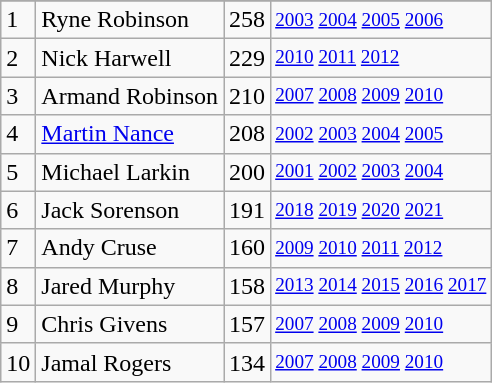<table class="wikitable">
<tr>
</tr>
<tr>
<td>1</td>
<td>Ryne Robinson</td>
<td>258</td>
<td style="font-size:80%;"><a href='#'>2003</a> <a href='#'>2004</a> <a href='#'>2005</a> <a href='#'>2006</a></td>
</tr>
<tr>
<td>2</td>
<td>Nick Harwell</td>
<td>229</td>
<td style="font-size:80%;"><a href='#'>2010</a> <a href='#'>2011</a> <a href='#'>2012</a></td>
</tr>
<tr>
<td>3</td>
<td>Armand Robinson</td>
<td>210</td>
<td style="font-size:80%;"><a href='#'>2007</a> <a href='#'>2008</a> <a href='#'>2009</a> <a href='#'>2010</a></td>
</tr>
<tr>
<td>4</td>
<td><a href='#'>Martin Nance</a></td>
<td>208</td>
<td style="font-size:80%;"><a href='#'>2002</a> <a href='#'>2003</a> <a href='#'>2004</a> <a href='#'>2005</a></td>
</tr>
<tr>
<td>5</td>
<td>Michael Larkin</td>
<td>200</td>
<td style="font-size:80%;"><a href='#'>2001</a> <a href='#'>2002</a> <a href='#'>2003</a> <a href='#'>2004</a></td>
</tr>
<tr>
<td>6</td>
<td>Jack Sorenson</td>
<td>191</td>
<td style="font-size:80%;"><a href='#'>2018</a> <a href='#'>2019</a> <a href='#'>2020</a> <a href='#'>2021</a></td>
</tr>
<tr>
<td>7</td>
<td>Andy Cruse</td>
<td>160</td>
<td style="font-size:80%;"><a href='#'>2009</a> <a href='#'>2010</a> <a href='#'>2011</a> <a href='#'>2012</a></td>
</tr>
<tr>
<td>8</td>
<td>Jared Murphy</td>
<td>158</td>
<td style="font-size:80%;"><a href='#'>2013</a> <a href='#'>2014</a> <a href='#'>2015</a> <a href='#'>2016</a> <a href='#'>2017</a></td>
</tr>
<tr>
<td>9</td>
<td>Chris Givens</td>
<td>157</td>
<td style="font-size:80%;"><a href='#'>2007</a> <a href='#'>2008</a> <a href='#'>2009</a> <a href='#'>2010</a></td>
</tr>
<tr>
<td>10</td>
<td>Jamal Rogers</td>
<td>134</td>
<td style="font-size:80%;"><a href='#'>2007</a> <a href='#'>2008</a> <a href='#'>2009</a> <a href='#'>2010</a></td>
</tr>
</table>
